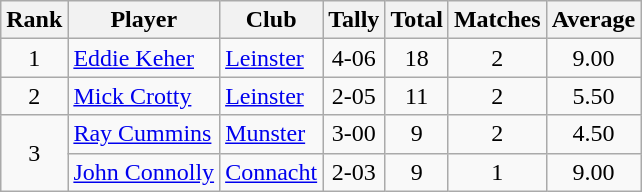<table class="wikitable">
<tr>
<th>Rank</th>
<th>Player</th>
<th>Club</th>
<th>Tally</th>
<th>Total</th>
<th>Matches</th>
<th>Average</th>
</tr>
<tr>
<td rowspan=1 align=center>1</td>
<td><a href='#'>Eddie Keher</a></td>
<td><a href='#'>Leinster</a></td>
<td align=center>4-06</td>
<td align=center>18</td>
<td align=center>2</td>
<td align=center>9.00</td>
</tr>
<tr>
<td rowspan=1 align=center>2</td>
<td><a href='#'>Mick Crotty</a></td>
<td><a href='#'>Leinster</a></td>
<td align=center>2-05</td>
<td align=center>11</td>
<td align=center>2</td>
<td align=center>5.50</td>
</tr>
<tr>
<td rowspan=2 align=center>3</td>
<td><a href='#'>Ray Cummins</a></td>
<td><a href='#'>Munster</a></td>
<td align=center>3-00</td>
<td align=center>9</td>
<td align=center>2</td>
<td align=center>4.50</td>
</tr>
<tr>
<td><a href='#'>John Connolly</a></td>
<td><a href='#'>Connacht</a></td>
<td align=center>2-03</td>
<td align=center>9</td>
<td align=center>1</td>
<td align=center>9.00</td>
</tr>
</table>
